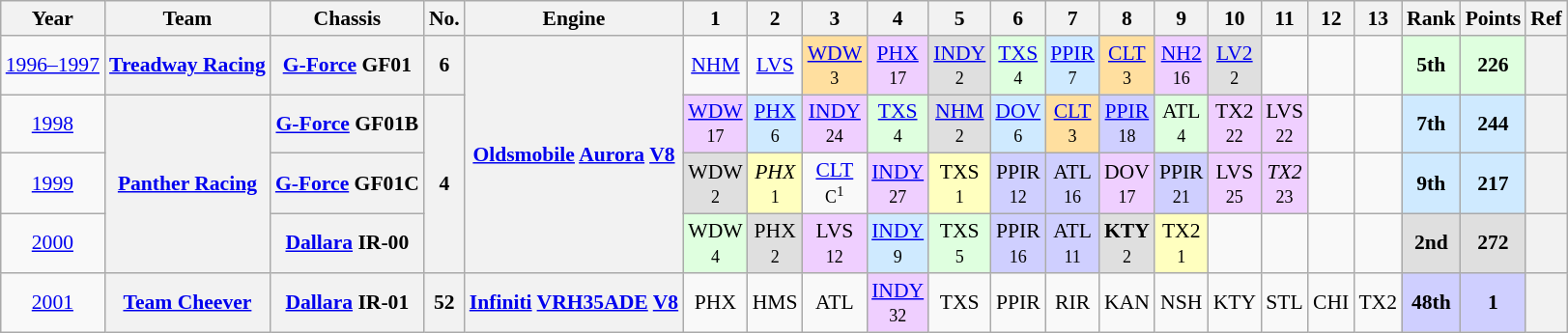<table class="wikitable" style="text-align:center; font-size:90%">
<tr>
<th>Year</th>
<th>Team</th>
<th>Chassis</th>
<th>No.</th>
<th>Engine</th>
<th>1</th>
<th>2</th>
<th>3</th>
<th>4</th>
<th>5</th>
<th>6</th>
<th>7</th>
<th>8</th>
<th>9</th>
<th>10</th>
<th>11</th>
<th>12</th>
<th>13</th>
<th>Rank</th>
<th>Points</th>
<th>Ref</th>
</tr>
<tr>
<td><a href='#'>1996–1997</a></td>
<th><a href='#'>Treadway Racing</a></th>
<th><a href='#'>G-Force</a> GF01</th>
<th>6</th>
<th rowspan=4><a href='#'>Oldsmobile</a> <a href='#'>Aurora</a> <a href='#'>V8</a></th>
<td><a href='#'>NHM</a></td>
<td><a href='#'>LVS</a></td>
<td style="background:#FFDF9F;"><a href='#'>WDW</a><br><small>3</small></td>
<td style="background:#EFCFFF;"><a href='#'>PHX</a><br><small>17</small></td>
<td style="background:#DFDFDF;"><a href='#'>INDY</a><br><small>2</small></td>
<td style="background:#DFFFDF;"><a href='#'>TXS</a><br><small>4</small></td>
<td style="background:#CFEAFF;"><a href='#'>PPIR</a><br><small>7</small></td>
<td style="background:#FFDF9F;"><a href='#'>CLT</a><br><small>3</small></td>
<td style="background:#EFCFFF;"><a href='#'>NH2</a><br><small>16</small></td>
<td style="background:#DFDFDF;"><a href='#'>LV2</a><br><small>2</small></td>
<td></td>
<td></td>
<td></td>
<td style="background:#DFFFDF;"><strong>5th</strong></td>
<td style="background:#DFFFDF;"><strong>226</strong></td>
<th></th>
</tr>
<tr>
<td><a href='#'>1998</a></td>
<th rowspan=3><a href='#'>Panther Racing</a></th>
<th><a href='#'>G-Force</a> GF01B</th>
<th rowspan=3>4</th>
<td style="background:#EFCFFF;"><a href='#'>WDW</a><br><small>17</small></td>
<td style="background:#CFEAFF;"><a href='#'>PHX</a><br><small>6</small></td>
<td style="background:#EFCFFF;"><a href='#'>INDY</a><br><small>24</small></td>
<td style="background:#DFFFDF;"><a href='#'>TXS</a><br><small>4</small></td>
<td style="background:#DFDFDF;"><a href='#'>NHM</a><br><small>2</small></td>
<td style="background:#CFEAFF;"><a href='#'>DOV</a><br><small>6</small></td>
<td style="background:#FFDF9F;"><a href='#'>CLT</a><br><small>3</small></td>
<td style="background:#CFCFFF;"><a href='#'>PPIR</a><br><small>18</small></td>
<td style="background:#DFFFDF;">ATL<br><small>4</small></td>
<td style="background:#EFCFFF;">TX2<br><small>22</small></td>
<td style="background:#EFCFFF;">LVS<br><small>22</small></td>
<td></td>
<td></td>
<td style="background:#CFEAFF;"><strong>7th</strong></td>
<td style="background:#CFEAFF;"><strong>244</strong></td>
<th></th>
</tr>
<tr>
<td><a href='#'>1999</a></td>
<th><a href='#'>G-Force</a> GF01C</th>
<td style="background:#DFDFDF;">WDW<br><small>2</small></td>
<td style="background:#FFFFBF;"><em>PHX</em><br><small>1</small></td>
<td><a href='#'>CLT</a><br><small>C<sup>1</sup></small></td>
<td style="background:#EFCFFF;"><a href='#'>INDY</a><br><small>27</small></td>
<td style="background:#FFFFBF;">TXS<br><small>1</small></td>
<td style="background:#CFCFFF;">PPIR<br><small>12</small></td>
<td style="background:#CFCFFF;">ATL<br><small>16</small></td>
<td style="background:#EFCFFF;">DOV<br><small>17</small></td>
<td style="background:#CFCFFF;">PPIR<br><small>21</small></td>
<td style="background:#EFCFFF;">LVS<br><small>25</small></td>
<td style="background:#EFCFFF;"><em>TX2</em><br><small>23</small></td>
<td></td>
<td></td>
<td style="background:#CFEAFF;"><strong>9th</strong></td>
<td style="background:#CFEAFF;"><strong>217</strong></td>
<th></th>
</tr>
<tr>
<td><a href='#'>2000</a></td>
<th><a href='#'>Dallara</a> IR-00</th>
<td style="background:#DFFFDF;">WDW<br><small>4</small></td>
<td style="background:#DFDFDF;">PHX<br><small>2</small></td>
<td style="background:#EFCFFF;">LVS<br><small>12</small></td>
<td style="background:#CFEAFF;"><a href='#'>INDY</a><br><small>9</small></td>
<td style="background:#DFFFDF;">TXS<br><small>5</small></td>
<td style="background:#CFCFFF;">PPIR<br><small>16</small></td>
<td style="background:#CFCFFF;">ATL<br><small>11</small></td>
<td style="background:#DFDFDF;"><strong>KTY</strong><br><small>2</small></td>
<td style="background:#FFFFBF;">TX2<br><small>1</small></td>
<td></td>
<td></td>
<td></td>
<td></td>
<td style="background:#DFDFDF;"><strong>2nd</strong></td>
<td style="background:#DFDFDF;"><strong>272</strong></td>
<th></th>
</tr>
<tr>
<td><a href='#'>2001</a></td>
<th><a href='#'>Team Cheever</a></th>
<th><a href='#'>Dallara</a> IR-01</th>
<th>52</th>
<th><a href='#'>Infiniti</a> <a href='#'>VRH35ADE</a> <a href='#'>V8</a></th>
<td>PHX</td>
<td>HMS</td>
<td>ATL</td>
<td style="background:#EFCFFF;"><a href='#'>INDY</a><br><small>32</small></td>
<td>TXS</td>
<td>PPIR</td>
<td>RIR</td>
<td>KAN</td>
<td>NSH</td>
<td>KTY</td>
<td>STL</td>
<td>CHI</td>
<td>TX2</td>
<td style="background:#CFCFFF;"><strong>48th</strong></td>
<td style="background:#CFCFFF;"><strong>1</strong></td>
<th></th>
</tr>
</table>
